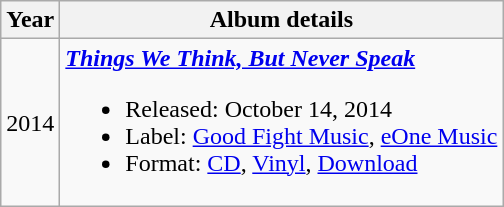<table class="wikitable">
<tr>
<th>Year</th>
<th>Album details</th>
</tr>
<tr>
<td>2014</td>
<td><strong><em><a href='#'>Things We Think, But Never Speak</a></em></strong><br><ul><li>Released: October 14, 2014</li><li>Label: <a href='#'>Good Fight Music</a>, <a href='#'>eOne Music</a></li><li>Format: <a href='#'>CD</a>, <a href='#'>Vinyl</a>, <a href='#'>Download</a></li></ul></td>
</tr>
</table>
